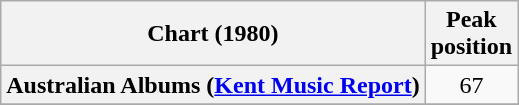<table class="wikitable sortable plainrowheaders">
<tr>
<th scope="col">Chart (1980)</th>
<th scope="col">Peak<br>position</th>
</tr>
<tr>
<th scope="row">Australian Albums (<a href='#'>Kent Music Report</a>)</th>
<td style="text-align:center;">67</td>
</tr>
<tr>
</tr>
<tr>
</tr>
</table>
